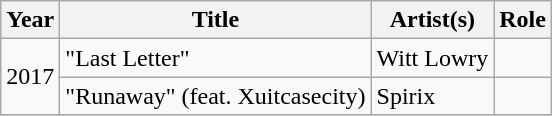<table class="wikitable sortable">
<tr>
<th>Year</th>
<th>Title</th>
<th>Artist(s)</th>
<th class="unsortable">Role</th>
</tr>
<tr>
<td rowspan="2">2017</td>
<td>"Last Letter"</td>
<td>Witt Lowry</td>
<td></td>
</tr>
<tr>
<td>"Runaway" (feat. Xuitcasecity)</td>
<td>Spirix</td>
<td></td>
</tr>
<tr>
</tr>
</table>
